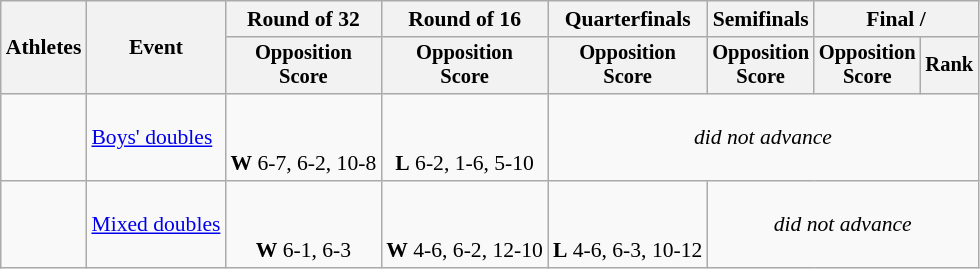<table class=wikitable style="font-size:90%">
<tr>
<th rowspan=2>Athletes</th>
<th rowspan=2>Event</th>
<th>Round of 32</th>
<th>Round of 16</th>
<th>Quarterfinals</th>
<th>Semifinals</th>
<th colspan=2>Final / </th>
</tr>
<tr style="font-size:95%">
<th>Opposition<br>Score</th>
<th>Opposition<br>Score</th>
<th>Opposition<br>Score</th>
<th>Opposition<br>Score</th>
<th>Opposition<br>Score</th>
<th>Rank</th>
</tr>
<tr align=center>
<td align=left><br></td>
<td align=left><a href='#'>Boys' doubles</a></td>
<td><br><br><strong>W</strong> 6-7, 6-2, 10-8</td>
<td><br><br><strong>L</strong> 6-2, 1-6, 5-10</td>
<td Colspan=4><em>did not advance</em></td>
</tr>
<tr align=center>
<td align=left><br></td>
<td align=left><a href='#'>Mixed doubles</a></td>
<td><br><br><strong>W</strong> 6-1, 6-3</td>
<td><br><br><strong>W</strong> 4-6, 6-2, 12-10</td>
<td><br> <br><strong>L</strong> 4-6, 6-3, 10-12</td>
<td Colspan=3><em>did not advance</em></td>
</tr>
</table>
